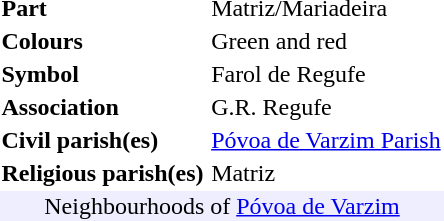<table class="toccolours" width=300 style="float:right; margin-left: 1em;" border=0>
<tr>
<td></td>
</tr>
<tr>
<td><strong>Part</strong></td>
<td>Matriz/Mariadeira</td>
</tr>
<tr>
<td><strong>Colours</strong></td>
<td>Green and red</td>
</tr>
<tr>
<td><strong>Symbol</strong></td>
<td>Farol de Regufe</td>
</tr>
<tr>
<td><strong>Association</strong></td>
<td>G.R. Regufe</td>
</tr>
<tr>
<td><strong>Civil parish(es)</strong></td>
<td><a href='#'>Póvoa de Varzim Parish</a></td>
</tr>
<tr>
<td><strong>Religious parish(es)</strong></td>
<td>Matriz</td>
</tr>
<tr>
<td align="center" colspan="2" bgcolor="#EEEEFF">Neighbourhoods of <a href='#'>Póvoa de Varzim</a> </td>
</tr>
<tr>
</tr>
</table>
